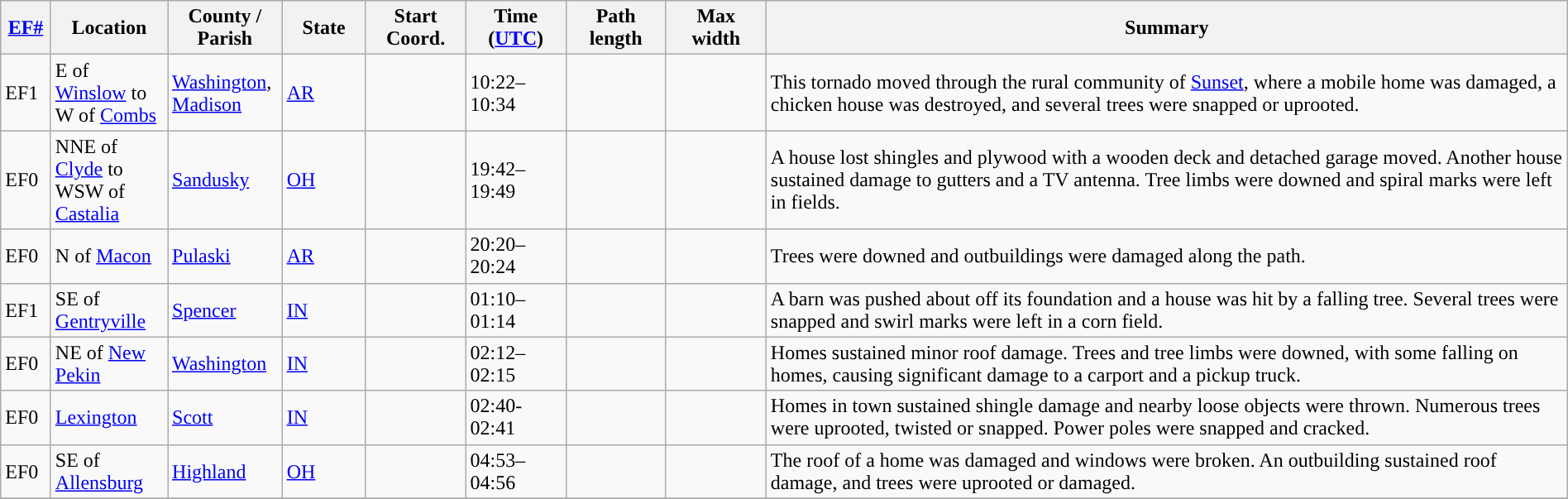<table class="wikitable sortable" style="width:100%;">
<tr>
<th scope="col"  style="width:3%; text-align:center;"><a href='#'>EF#</a></th>
<th scope="col"  style="width:7%; text-align:center;" class="unsortable">Location</th>
<th scope="col"  style="width:6%; text-align:center;" class="unsortable">County / Parish</th>
<th scope="col"  style="width:5%; text-align:center;">State</th>
<th scope="col"  style="width:6%; text-align:center;">Start Coord.</th>
<th scope="col"  style="width:6%; text-align:center;">Time (<a href='#'>UTC</a>)</th>
<th scope="col"  style="width:6%; text-align:center;">Path length</th>
<th scope="col"  style="width:6%; text-align:center;">Max width</th>
<th scope="col" class="unsortable" style="width:48%; text-align:center;">Summary</th>
</tr>
<tr>
<td>EF1</td>
<td>E of <a href='#'>Winslow</a> to W of <a href='#'>Combs</a></td>
<td><a href='#'>Washington</a>, <a href='#'>Madison</a></td>
<td><a href='#'>AR</a></td>
<td></td>
<td>10:22–10:34</td>
<td></td>
<td></td>
<td>This tornado moved through the rural community of <a href='#'>Sunset</a>, where a mobile home was damaged, a chicken house was destroyed, and several trees were snapped or uprooted.</td>
</tr>
<tr>
<td>EF0</td>
<td>NNE of <a href='#'>Clyde</a> to WSW of <a href='#'>Castalia</a></td>
<td><a href='#'>Sandusky</a></td>
<td><a href='#'>OH</a></td>
<td></td>
<td>19:42–19:49</td>
<td></td>
<td></td>
<td>A house lost shingles and plywood with a wooden deck and detached garage moved. Another house sustained damage to gutters and a TV antenna. Tree limbs were downed and spiral marks were left in fields.</td>
</tr>
<tr>
<td>EF0</td>
<td>N of <a href='#'>Macon</a></td>
<td><a href='#'>Pulaski</a></td>
<td><a href='#'>AR</a></td>
<td></td>
<td>20:20–20:24</td>
<td></td>
<td></td>
<td>Trees were downed and outbuildings were damaged along the path.</td>
</tr>
<tr>
<td>EF1</td>
<td>SE of <a href='#'>Gentryville</a></td>
<td><a href='#'>Spencer</a></td>
<td><a href='#'>IN</a></td>
<td></td>
<td>01:10–01:14</td>
<td></td>
<td></td>
<td>A barn was pushed about  off its foundation and a house was hit by a falling tree. Several trees were snapped and swirl marks were left in a corn field.</td>
</tr>
<tr>
<td>EF0</td>
<td>NE of <a href='#'>New Pekin</a></td>
<td><a href='#'>Washington</a></td>
<td><a href='#'>IN</a></td>
<td></td>
<td>02:12–02:15</td>
<td></td>
<td></td>
<td>Homes sustained minor roof damage. Trees and tree limbs were downed, with some falling on homes, causing significant damage to a carport and a pickup truck.</td>
</tr>
<tr>
<td>EF0</td>
<td><a href='#'>Lexington</a></td>
<td><a href='#'>Scott</a></td>
<td><a href='#'>IN</a></td>
<td></td>
<td>02:40-02:41</td>
<td></td>
<td></td>
<td>Homes in town sustained shingle damage and nearby loose objects were thrown. Numerous trees were uprooted, twisted or snapped. Power poles were snapped and cracked.</td>
</tr>
<tr>
<td>EF0</td>
<td>SE of <a href='#'>Allensburg</a></td>
<td><a href='#'>Highland</a></td>
<td><a href='#'>OH</a></td>
<td></td>
<td>04:53–04:56</td>
<td></td>
<td></td>
<td>The roof of a home was damaged and windows were broken. An outbuilding sustained roof damage, and trees were uprooted or damaged.</td>
</tr>
<tr>
</tr>
</table>
